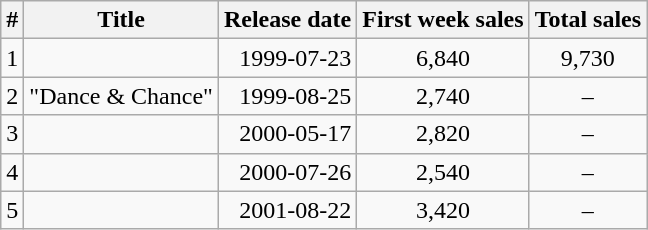<table class="wikitable">
<tr>
<th>#</th>
<th>Title</th>
<th>Release date</th>
<th>First week sales</th>
<th>Total sales</th>
</tr>
<tr>
<td>1</td>
<td></td>
<td align="right">1999-07-23</td>
<td align="center">6,840</td>
<td align="center">9,730</td>
</tr>
<tr>
<td>2</td>
<td>"Dance & Chance"</td>
<td align="right">1999-08-25</td>
<td align="center">2,740</td>
<td align="center">–</td>
</tr>
<tr>
<td>3</td>
<td></td>
<td align="right">2000-05-17</td>
<td align="center">2,820</td>
<td align="center">–</td>
</tr>
<tr>
<td>4</td>
<td></td>
<td align="right">2000-07-26</td>
<td align="center">2,540</td>
<td align="center">–</td>
</tr>
<tr>
<td>5</td>
<td></td>
<td align="right">2001-08-22</td>
<td align="center">3,420</td>
<td align="center">–</td>
</tr>
</table>
